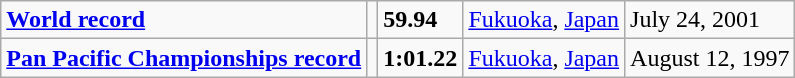<table class="wikitable">
<tr>
<td><strong><a href='#'>World record</a></strong></td>
<td></td>
<td><strong>59.94</strong></td>
<td><a href='#'>Fukuoka</a>, <a href='#'>Japan</a></td>
<td>July 24, 2001</td>
</tr>
<tr>
<td><strong><a href='#'>Pan Pacific Championships record</a></strong></td>
<td></td>
<td><strong>1:01.22</strong></td>
<td><a href='#'>Fukuoka</a>, <a href='#'>Japan</a></td>
<td>August 12, 1997</td>
</tr>
</table>
